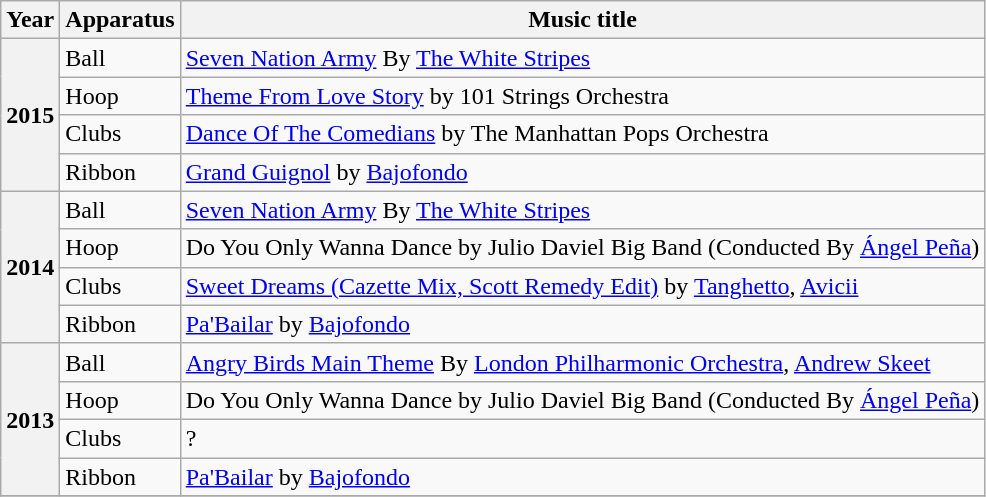<table class="wikitable plainrowheaders">
<tr>
<th scope=col>Year</th>
<th scope=col>Apparatus</th>
<th scope=col>Music title</th>
</tr>
<tr>
<th scope=row rowspan=4>2015</th>
<td>Ball</td>
<td><a href='#'>Seven Nation Army</a> By <a href='#'>The White Stripes</a></td>
</tr>
<tr>
<td>Hoop</td>
<td><a href='#'>Theme From Love Story</a> by 101 Strings Orchestra</td>
</tr>
<tr>
<td>Clubs</td>
<td><a href='#'>Dance Of The Comedians</a> by The Manhattan Pops Orchestra</td>
</tr>
<tr>
<td>Ribbon</td>
<td><a href='#'>Grand Guignol</a> by <a href='#'>Bajofondo</a></td>
</tr>
<tr>
<th scope=row rowspan=4>2014</th>
<td>Ball</td>
<td><a href='#'>Seven Nation Army</a> By <a href='#'>The White Stripes</a></td>
</tr>
<tr>
<td>Hoop</td>
<td>Do You Only Wanna Dance by Julio Daviel Big Band (Conducted By <a href='#'>Ángel Peña</a>)</td>
</tr>
<tr>
<td>Clubs</td>
<td><a href='#'>Sweet Dreams (Cazette Mix, Scott Remedy Edit)</a> by <a href='#'>Tanghetto</a>, <a href='#'>Avicii</a></td>
</tr>
<tr>
<td>Ribbon</td>
<td><a href='#'>Pa'Bailar</a> by <a href='#'>Bajofondo</a></td>
</tr>
<tr>
<th scope=row rowspan=4>2013</th>
<td>Ball</td>
<td><a href='#'>Angry Birds Main Theme</a> By <a href='#'>London Philharmonic Orchestra</a>, <a href='#'>Andrew Skeet</a></td>
</tr>
<tr>
<td>Hoop</td>
<td>Do You Only Wanna Dance by Julio Daviel Big Band (Conducted By <a href='#'>Ángel Peña</a>)</td>
</tr>
<tr>
<td>Clubs</td>
<td>?</td>
</tr>
<tr>
<td>Ribbon</td>
<td><a href='#'>Pa'Bailar</a> by <a href='#'>Bajofondo</a></td>
</tr>
<tr>
</tr>
</table>
